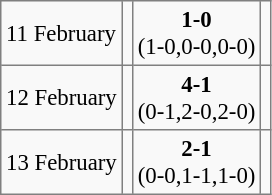<table bgcolor="#f9f9f9" cellpadding="3" cellspacing="0" border="1" style="font-size: 95%; border: gray solid 1px; border-collapse: collapse; background: #f9f9f9;">
<tr>
<td>11 February</td>
<td></td>
<td align="center"><strong>1-0</strong><br>(1-0,0-0,0-0)</td>
<td></td>
</tr>
<tr>
<td>12 February</td>
<td></td>
<td align="center"><strong>4-1</strong><br>(0-1,2-0,2-0)</td>
<td></td>
</tr>
<tr>
<td>13 February</td>
<td></td>
<td align="center"><strong>2-1</strong><br>(0-0,1-1,1-0)</td>
<td></td>
</tr>
</table>
